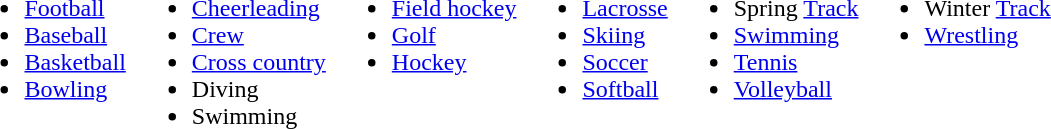<table>
<tr valign="top">
<td><br><ul><li><a href='#'>Football</a></li><li><a href='#'>Baseball</a></li><li><a href='#'>Basketball</a></li><li><a href='#'>Bowling</a></li></ul></td>
<td><br><ul><li><a href='#'>Cheerleading</a></li><li><a href='#'>Crew</a></li><li><a href='#'>Cross country</a></li><li>Diving</li><li>Swimming</li></ul></td>
<td><br><ul><li><a href='#'>Field hockey</a></li><li><a href='#'>Golf</a></li><li><a href='#'>Hockey</a></li></ul></td>
<td><br><ul><li><a href='#'>Lacrosse</a></li><li><a href='#'>Skiing</a></li><li><a href='#'>Soccer</a></li><li><a href='#'>Softball</a></li></ul></td>
<td><br><ul><li>Spring <a href='#'>Track</a></li><li><a href='#'>Swimming</a></li><li><a href='#'>Tennis</a></li><li><a href='#'>Volleyball</a></li></ul></td>
<td><br><ul><li>Winter <a href='#'>Track</a></li><li><a href='#'>Wrestling</a></li></ul></td>
</tr>
</table>
